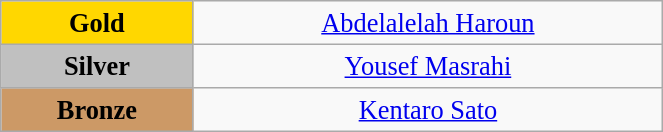<table class="wikitable" style=" text-align:center; font-size:110%;" width="35%">
<tr>
<td bgcolor="gold"><strong>Gold</strong></td>
<td><a href='#'>Abdelalelah Haroun</a><br></td>
</tr>
<tr>
<td bgcolor="silver"><strong>Silver</strong></td>
<td><a href='#'>Yousef Masrahi</a><br></td>
</tr>
<tr>
<td bgcolor="CC9966"><strong>Bronze</strong></td>
<td><a href='#'>Kentaro Sato</a><br></td>
</tr>
</table>
